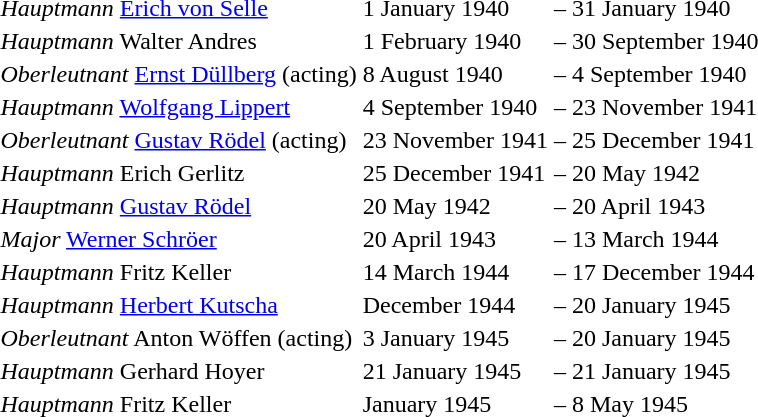<table>
<tr>
<td> <em>Hauptmann</em> <a href='#'>Erich von Selle</a></td>
<td>1 January 1940</td>
<td>–</td>
<td>31 January 1940</td>
</tr>
<tr>
<td> <em>Hauptmann</em> Walter Andres</td>
<td>1 February 1940</td>
<td>–</td>
<td>30 September 1940</td>
</tr>
<tr>
<td> <em>Oberleutnant</em> <a href='#'>Ernst Düllberg</a> (acting)</td>
<td>8 August 1940</td>
<td>–</td>
<td>4 September 1940</td>
</tr>
<tr>
<td> <em>Hauptmann</em> <a href='#'>Wolfgang Lippert</a></td>
<td>4 September 1940</td>
<td>–</td>
<td>23 November 1941</td>
</tr>
<tr>
<td> <em>Oberleutnant</em> <a href='#'>Gustav Rödel</a> (acting)</td>
<td>23 November 1941</td>
<td>–</td>
<td>25 December 1941</td>
</tr>
<tr>
<td> <em>Hauptmann</em> Erich Gerlitz</td>
<td>25 December 1941</td>
<td>–</td>
<td>20 May 1942</td>
</tr>
<tr>
<td> <em>Hauptmann</em> <a href='#'>Gustav Rödel</a></td>
<td>20 May 1942</td>
<td>–</td>
<td>20 April 1943</td>
</tr>
<tr>
<td> <em>Major</em> <a href='#'>Werner Schröer</a></td>
<td>20 April 1943</td>
<td>–</td>
<td>13 March 1944</td>
</tr>
<tr>
<td> <em>Hauptmann</em> Fritz Keller</td>
<td>14 March 1944</td>
<td>–</td>
<td>17 December 1944</td>
</tr>
<tr>
<td> <em>Hauptmann</em> <a href='#'>Herbert Kutscha</a></td>
<td>December 1944</td>
<td>–</td>
<td>20 January 1945</td>
</tr>
<tr>
<td> <em>Oberleutnant</em> Anton Wöffen (acting)</td>
<td>3 January 1945</td>
<td>–</td>
<td>20 January 1945</td>
</tr>
<tr>
<td> <em>Hauptmann</em> Gerhard Hoyer</td>
<td>21 January 1945</td>
<td>–</td>
<td>21 January 1945</td>
</tr>
<tr>
<td> <em>Hauptmann</em> Fritz Keller</td>
<td>January 1945</td>
<td>–</td>
<td>8 May 1945</td>
</tr>
</table>
